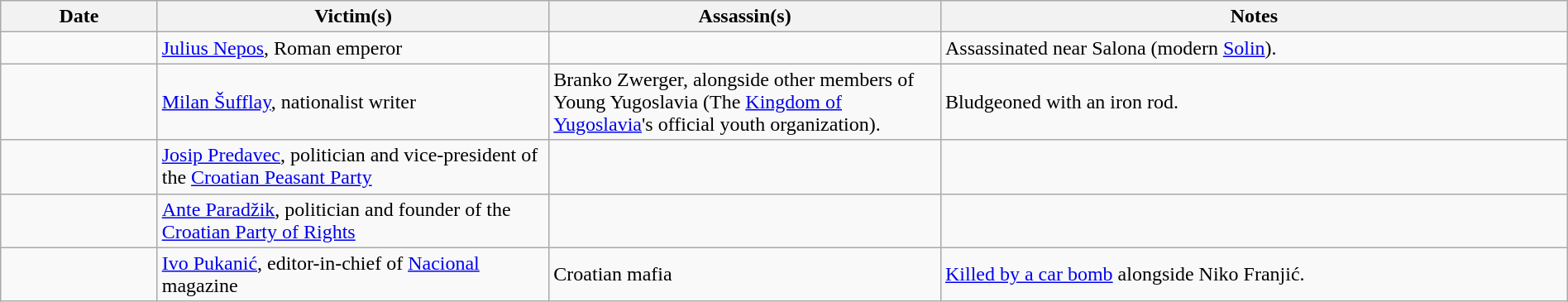<table class="wikitable sortable" style="width:100%">
<tr>
<th style="width:10%">Date</th>
<th style="width:25%">Victim(s)</th>
<th style="width:25%">Assassin(s)</th>
<th style="width:40%">Notes</th>
</tr>
<tr>
<td></td>
<td><a href='#'>Julius Nepos</a>, Roman emperor</td>
<td></td>
<td>Assassinated near Salona (modern <a href='#'>Solin</a>).</td>
</tr>
<tr>
<td></td>
<td><a href='#'>Milan Šufflay</a>, nationalist writer</td>
<td>Branko Zwerger, alongside other members of Young Yugoslavia (The <a href='#'>Kingdom of Yugoslavia</a>'s official youth organization).</td>
<td>Bludgeoned with an iron rod.</td>
</tr>
<tr>
<td></td>
<td><a href='#'>Josip Predavec</a>, politician and vice-president of the <a href='#'>Croatian Peasant Party</a></td>
<td></td>
<td></td>
</tr>
<tr>
<td></td>
<td><a href='#'>Ante Paradžik</a>, politician and founder of the <a href='#'>Croatian Party of Rights</a></td>
<td></td>
<td></td>
</tr>
<tr>
<td></td>
<td><a href='#'>Ivo Pukanić</a>, editor-in-chief of <a href='#'>Nacional</a> magazine</td>
<td>Croatian mafia</td>
<td><a href='#'>Killed by a car bomb</a> alongside Niko Franjić.</td>
</tr>
</table>
